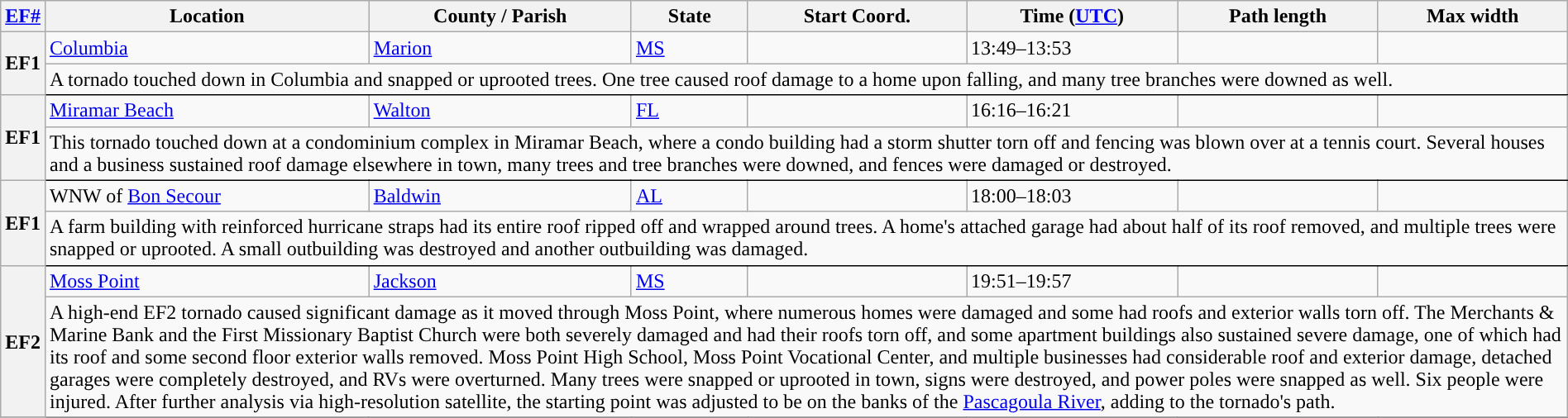<table class="wikitable sortable" style="width:100%;">
<tr>
<th scope="col" width="2%" align="center"><a href='#'>EF#</a></th>
<th scope="col" align="center" class="unsortable">Location</th>
<th scope="col" align="center" class="unsortable">County / Parish</th>
<th scope="col" align="center">State</th>
<th scope="col" align="center">Start Coord.</th>
<th scope="col" align="center">Time (<a href='#'>UTC</a>)</th>
<th scope="col" align="center">Path length</th>
<th scope="col" align="center">Max width</th>
</tr>
<tr>
<th scope="row" rowspan="2" style="background-color:#">EF1</th>
<td><a href='#'>Columbia</a></td>
<td><a href='#'>Marion</a></td>
<td><a href='#'>MS</a></td>
<td></td>
<td>13:49–13:53</td>
<td></td>
<td></td>
</tr>
<tr class="expand-child">
<td colspan="8" style=" border-bottom: 1px solid black;">A tornado touched down in Columbia and snapped or uprooted trees. One tree caused roof damage to a home upon falling, and many tree branches were downed as well.</td>
</tr>
<tr>
<th scope="row" rowspan="2" style="background-color:#">EF1</th>
<td><a href='#'>Miramar Beach</a></td>
<td><a href='#'>Walton</a></td>
<td><a href='#'>FL</a></td>
<td></td>
<td>16:16–16:21</td>
<td></td>
<td></td>
</tr>
<tr class="expand-child">
<td colspan="8" style=" border-bottom: 1px solid black;">This tornado touched down at a condominium complex in Miramar Beach, where a condo building had a storm shutter torn off and fencing was blown over at a tennis court. Several houses and a business sustained roof damage elsewhere in town, many trees and tree branches were downed, and fences were damaged or destroyed.</td>
</tr>
<tr>
<th scope="row" rowspan="2" style="background-color:#">EF1</th>
<td>WNW of <a href='#'>Bon Secour</a></td>
<td><a href='#'>Baldwin</a></td>
<td><a href='#'>AL</a></td>
<td></td>
<td>18:00–18:03</td>
<td></td>
<td></td>
</tr>
<tr class="expand-child">
<td colspan="8" style=" border-bottom: 1px solid black;">A farm building with reinforced hurricane straps had its entire roof ripped off and wrapped around trees. A home's attached garage had about half of its roof removed, and multiple trees were snapped or uprooted. A small outbuilding was destroyed and another outbuilding was damaged.</td>
</tr>
<tr>
<th scope="row" rowspan="2" style="background-color:#">EF2</th>
<td><a href='#'>Moss Point</a></td>
<td><a href='#'>Jackson</a></td>
<td><a href='#'>MS</a></td>
<td></td>
<td>19:51–19:57</td>
<td></td>
<td></td>
</tr>
<tr class="expand-child">
<td colspan="8" style=" border-bottom: 1px solid black;">A high-end EF2 tornado caused significant damage as it moved through Moss Point, where numerous homes were damaged and some had roofs and exterior walls torn off. The Merchants & Marine Bank and the First Missionary Baptist Church were both severely damaged and had their roofs torn off, and some apartment buildings also sustained severe damage, one of which had its roof and some second floor exterior walls removed. Moss Point High School, Moss Point Vocational Center, and multiple businesses had considerable roof and exterior damage, detached garages were completely destroyed, and RVs were overturned. Many trees were snapped or uprooted in town, signs were destroyed, and power poles were snapped as well. Six people were injured. After further analysis via high-resolution satellite, the starting point was adjusted to be on the banks of the <a href='#'>Pascagoula River</a>, adding  to the tornado's path.</td>
</tr>
<tr>
</tr>
</table>
